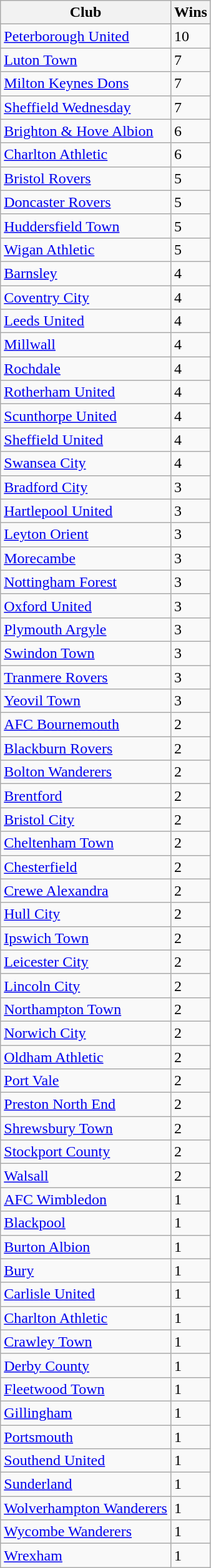<table class="wikitable sortable">
<tr>
<th>Club</th>
<th data-sort-type=number>Wins</th>
</tr>
<tr>
<td><a href='#'>Peterborough United</a></td>
<td>10</td>
</tr>
<tr>
<td><a href='#'>Luton Town</a></td>
<td>7</td>
</tr>
<tr>
<td><a href='#'>Milton Keynes Dons</a></td>
<td>7</td>
</tr>
<tr>
<td><a href='#'>Sheffield Wednesday</a></td>
<td>7</td>
</tr>
<tr>
<td><a href='#'>Brighton & Hove Albion</a></td>
<td>6</td>
</tr>
<tr>
<td><a href='#'>Charlton Athletic</a></td>
<td>6</td>
</tr>
<tr>
<td><a href='#'>Bristol Rovers</a></td>
<td>5</td>
</tr>
<tr>
<td><a href='#'>Doncaster Rovers</a></td>
<td>5</td>
</tr>
<tr>
<td><a href='#'>Huddersfield Town</a></td>
<td>5</td>
</tr>
<tr>
<td><a href='#'>Wigan Athletic</a></td>
<td>5</td>
</tr>
<tr>
<td><a href='#'>Barnsley</a></td>
<td>4</td>
</tr>
<tr>
<td><a href='#'>Coventry City</a></td>
<td>4</td>
</tr>
<tr>
<td><a href='#'>Leeds United</a></td>
<td>4</td>
</tr>
<tr>
<td><a href='#'>Millwall</a></td>
<td>4</td>
</tr>
<tr>
<td><a href='#'>Rochdale</a></td>
<td>4</td>
</tr>
<tr>
<td><a href='#'>Rotherham United</a></td>
<td>4</td>
</tr>
<tr>
<td><a href='#'>Scunthorpe United</a></td>
<td>4</td>
</tr>
<tr>
<td><a href='#'>Sheffield United</a></td>
<td>4</td>
</tr>
<tr>
<td><a href='#'>Swansea City</a></td>
<td>4</td>
</tr>
<tr>
<td><a href='#'>Bradford City</a></td>
<td>3</td>
</tr>
<tr>
<td><a href='#'>Hartlepool United</a></td>
<td>3</td>
</tr>
<tr>
<td><a href='#'>Leyton Orient</a></td>
<td>3</td>
</tr>
<tr>
<td><a href='#'>Morecambe</a></td>
<td>3</td>
</tr>
<tr>
<td><a href='#'>Nottingham Forest</a></td>
<td>3</td>
</tr>
<tr>
<td><a href='#'>Oxford United</a></td>
<td>3</td>
</tr>
<tr>
<td><a href='#'>Plymouth Argyle</a></td>
<td>3</td>
</tr>
<tr>
<td><a href='#'>Swindon Town</a></td>
<td>3</td>
</tr>
<tr>
<td><a href='#'>Tranmere Rovers</a></td>
<td>3</td>
</tr>
<tr>
<td><a href='#'>Yeovil Town</a></td>
<td>3</td>
</tr>
<tr>
<td><a href='#'>AFC Bournemouth</a></td>
<td>2</td>
</tr>
<tr>
<td><a href='#'>Blackburn Rovers</a></td>
<td>2</td>
</tr>
<tr>
<td><a href='#'>Bolton Wanderers</a></td>
<td>2</td>
</tr>
<tr>
<td><a href='#'>Brentford</a></td>
<td>2</td>
</tr>
<tr>
<td><a href='#'>Bristol City</a></td>
<td>2</td>
</tr>
<tr>
<td><a href='#'>Cheltenham Town</a></td>
<td>2</td>
</tr>
<tr>
<td><a href='#'>Chesterfield</a></td>
<td>2</td>
</tr>
<tr>
<td><a href='#'>Crewe Alexandra</a></td>
<td>2</td>
</tr>
<tr>
<td><a href='#'>Hull City</a></td>
<td>2</td>
</tr>
<tr>
<td><a href='#'>Ipswich Town</a></td>
<td>2</td>
</tr>
<tr>
<td><a href='#'>Leicester City</a></td>
<td>2</td>
</tr>
<tr>
<td><a href='#'>Lincoln City</a></td>
<td>2</td>
</tr>
<tr>
<td><a href='#'>Northampton Town</a></td>
<td>2</td>
</tr>
<tr>
<td><a href='#'>Norwich City</a></td>
<td>2</td>
</tr>
<tr>
<td><a href='#'>Oldham Athletic</a></td>
<td>2</td>
</tr>
<tr>
<td><a href='#'>Port Vale</a></td>
<td>2</td>
</tr>
<tr>
<td><a href='#'>Preston North End</a></td>
<td>2</td>
</tr>
<tr>
<td><a href='#'>Shrewsbury Town</a></td>
<td>2</td>
</tr>
<tr>
<td><a href='#'>Stockport County</a></td>
<td>2</td>
</tr>
<tr>
<td><a href='#'>Walsall</a></td>
<td>2</td>
</tr>
<tr>
<td><a href='#'>AFC Wimbledon</a></td>
<td>1</td>
</tr>
<tr>
<td><a href='#'>Blackpool</a></td>
<td>1</td>
</tr>
<tr>
<td><a href='#'>Burton Albion</a></td>
<td>1</td>
</tr>
<tr>
<td><a href='#'>Bury</a></td>
<td>1</td>
</tr>
<tr>
<td><a href='#'>Carlisle United</a></td>
<td>1</td>
</tr>
<tr>
<td><a href='#'>Charlton Athletic</a></td>
<td>1</td>
</tr>
<tr>
<td><a href='#'>Crawley Town</a></td>
<td>1</td>
</tr>
<tr>
<td><a href='#'>Derby County</a></td>
<td>1</td>
</tr>
<tr>
<td><a href='#'>Fleetwood Town</a></td>
<td>1</td>
</tr>
<tr>
<td><a href='#'>Gillingham</a></td>
<td>1</td>
</tr>
<tr>
<td><a href='#'>Portsmouth</a></td>
<td>1</td>
</tr>
<tr>
<td><a href='#'>Southend United</a></td>
<td>1</td>
</tr>
<tr>
<td><a href='#'>Sunderland</a></td>
<td>1</td>
</tr>
<tr>
<td><a href='#'>Wolverhampton Wanderers</a></td>
<td>1</td>
</tr>
<tr>
<td><a href='#'>Wycombe Wanderers</a></td>
<td>1</td>
</tr>
<tr>
<td><a href='#'>Wrexham</a></td>
<td>1</td>
</tr>
</table>
